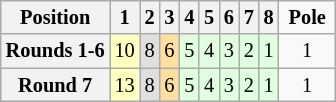<table class="wikitable" style="font-size: 85%;">
<tr>
<th>Position</th>
<th>1</th>
<th>2</th>
<th>3</th>
<th>4</th>
<th>5</th>
<th>6</th>
<th>7</th>
<th>8</th>
<td> <strong>Pole</strong> </td>
</tr>
<tr align="center">
<th>Rounds 1-6</th>
<td style="background:#ffffbf;">10</td>
<td style="background:#dfdfdf;">8</td>
<td style="background:#ffdf9f;">6</td>
<td style="background:#dfffdf;">5</td>
<td style="background:#dfffdf;">4</td>
<td style="background:#dfffdf;">3</td>
<td style="background:#dfffdf;">2</td>
<td style="background:#dfffdf;">1</td>
<td>1</td>
</tr>
<tr align="center">
<th>Round 7</th>
<td style="background:#ffffbf;">13</td>
<td style="background:#dfdfdf;">8</td>
<td style="background:#ffdf9f;">6</td>
<td style="background:#dfffdf;">5</td>
<td style="background:#dfffdf;">4</td>
<td style="background:#dfffdf;">3</td>
<td style="background:#dfffdf;">2</td>
<td style="background:#dfffdf;">1</td>
<td>1</td>
</tr>
</table>
